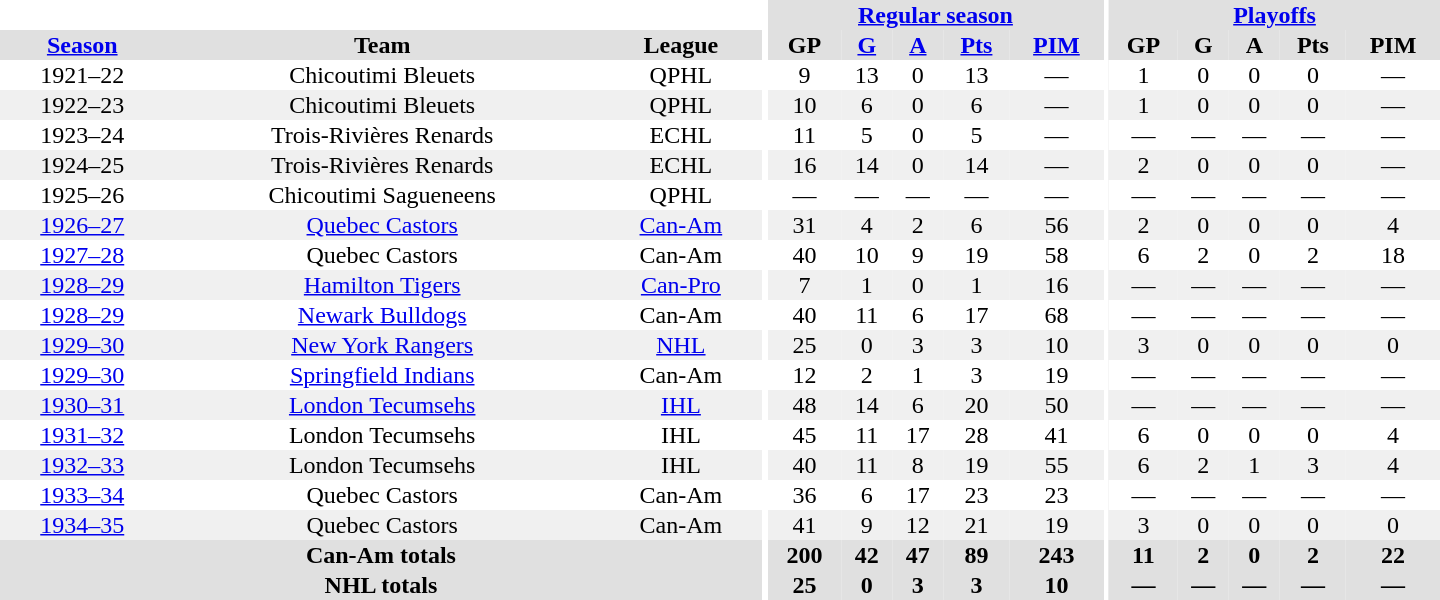<table border="0" cellpadding="1" cellspacing="0" style="text-align:center; width:60em">
<tr bgcolor="#e0e0e0">
<th colspan="3" bgcolor="#ffffff"></th>
<th rowspan="100" bgcolor="#ffffff"></th>
<th colspan="5"><a href='#'>Regular season</a></th>
<th rowspan="100" bgcolor="#ffffff"></th>
<th colspan="5"><a href='#'>Playoffs</a></th>
</tr>
<tr bgcolor="#e0e0e0">
<th><a href='#'>Season</a></th>
<th>Team</th>
<th>League</th>
<th>GP</th>
<th><a href='#'>G</a></th>
<th><a href='#'>A</a></th>
<th><a href='#'>Pts</a></th>
<th><a href='#'>PIM</a></th>
<th>GP</th>
<th>G</th>
<th>A</th>
<th>Pts</th>
<th>PIM</th>
</tr>
<tr>
<td>1921–22</td>
<td>Chicoutimi Bleuets</td>
<td>QPHL</td>
<td>9</td>
<td>13</td>
<td>0</td>
<td>13</td>
<td>—</td>
<td>1</td>
<td>0</td>
<td>0</td>
<td>0</td>
<td>—</td>
</tr>
<tr bgcolor="#f0f0f0">
<td>1922–23</td>
<td>Chicoutimi Bleuets</td>
<td>QPHL</td>
<td>10</td>
<td>6</td>
<td>0</td>
<td>6</td>
<td>—</td>
<td>1</td>
<td>0</td>
<td>0</td>
<td>0</td>
<td>—</td>
</tr>
<tr>
<td>1923–24</td>
<td>Trois-Rivières Renards</td>
<td>ECHL</td>
<td>11</td>
<td>5</td>
<td>0</td>
<td>5</td>
<td>—</td>
<td>—</td>
<td>—</td>
<td>—</td>
<td>—</td>
<td>—</td>
</tr>
<tr bgcolor="#f0f0f0">
<td>1924–25</td>
<td>Trois-Rivières Renards</td>
<td>ECHL</td>
<td>16</td>
<td>14</td>
<td>0</td>
<td>14</td>
<td>—</td>
<td>2</td>
<td>0</td>
<td>0</td>
<td>0</td>
<td>—</td>
</tr>
<tr>
<td>1925–26</td>
<td>Chicoutimi Sagueneens</td>
<td>QPHL</td>
<td>—</td>
<td>—</td>
<td>—</td>
<td>—</td>
<td>—</td>
<td>—</td>
<td>—</td>
<td>—</td>
<td>—</td>
<td>—</td>
</tr>
<tr bgcolor="#f0f0f0">
<td><a href='#'>1926–27</a></td>
<td><a href='#'>Quebec Castors</a></td>
<td><a href='#'>Can-Am</a></td>
<td>31</td>
<td>4</td>
<td>2</td>
<td>6</td>
<td>56</td>
<td>2</td>
<td>0</td>
<td>0</td>
<td>0</td>
<td>4</td>
</tr>
<tr>
<td><a href='#'>1927–28</a></td>
<td>Quebec Castors</td>
<td>Can-Am</td>
<td>40</td>
<td>10</td>
<td>9</td>
<td>19</td>
<td>58</td>
<td>6</td>
<td>2</td>
<td>0</td>
<td>2</td>
<td>18</td>
</tr>
<tr bgcolor="#f0f0f0">
<td><a href='#'>1928–29</a></td>
<td><a href='#'>Hamilton Tigers</a></td>
<td><a href='#'>Can-Pro</a></td>
<td>7</td>
<td>1</td>
<td>0</td>
<td>1</td>
<td>16</td>
<td>—</td>
<td>—</td>
<td>—</td>
<td>—</td>
<td>—</td>
</tr>
<tr>
<td><a href='#'>1928–29</a></td>
<td><a href='#'>Newark Bulldogs</a></td>
<td>Can-Am</td>
<td>40</td>
<td>11</td>
<td>6</td>
<td>17</td>
<td>68</td>
<td>—</td>
<td>—</td>
<td>—</td>
<td>—</td>
<td>—</td>
</tr>
<tr bgcolor="#f0f0f0">
<td><a href='#'>1929–30</a></td>
<td><a href='#'>New York Rangers</a></td>
<td><a href='#'>NHL</a></td>
<td>25</td>
<td>0</td>
<td>3</td>
<td>3</td>
<td>10</td>
<td>3</td>
<td>0</td>
<td>0</td>
<td>0</td>
<td>0</td>
</tr>
<tr>
<td><a href='#'>1929–30</a></td>
<td><a href='#'>Springfield Indians</a></td>
<td>Can-Am</td>
<td>12</td>
<td>2</td>
<td>1</td>
<td>3</td>
<td>19</td>
<td>—</td>
<td>—</td>
<td>—</td>
<td>—</td>
<td>—</td>
</tr>
<tr bgcolor="#f0f0f0">
<td><a href='#'>1930–31</a></td>
<td><a href='#'>London Tecumsehs</a></td>
<td><a href='#'>IHL</a></td>
<td>48</td>
<td>14</td>
<td>6</td>
<td>20</td>
<td>50</td>
<td>—</td>
<td>—</td>
<td>—</td>
<td>—</td>
<td>—</td>
</tr>
<tr>
<td><a href='#'>1931–32</a></td>
<td>London Tecumsehs</td>
<td>IHL</td>
<td>45</td>
<td>11</td>
<td>17</td>
<td>28</td>
<td>41</td>
<td>6</td>
<td>0</td>
<td>0</td>
<td>0</td>
<td>4</td>
</tr>
<tr bgcolor="#f0f0f0">
<td><a href='#'>1932–33</a></td>
<td>London Tecumsehs</td>
<td>IHL</td>
<td>40</td>
<td>11</td>
<td>8</td>
<td>19</td>
<td>55</td>
<td>6</td>
<td>2</td>
<td>1</td>
<td>3</td>
<td>4</td>
</tr>
<tr>
<td><a href='#'>1933–34</a></td>
<td>Quebec Castors</td>
<td>Can-Am</td>
<td>36</td>
<td>6</td>
<td>17</td>
<td>23</td>
<td>23</td>
<td>—</td>
<td>—</td>
<td>—</td>
<td>—</td>
<td>—</td>
</tr>
<tr bgcolor="#f0f0f0">
<td><a href='#'>1934–35</a></td>
<td>Quebec Castors</td>
<td>Can-Am</td>
<td>41</td>
<td>9</td>
<td>12</td>
<td>21</td>
<td>19</td>
<td>3</td>
<td>0</td>
<td>0</td>
<td>0</td>
<td>0</td>
</tr>
<tr bgcolor="#e0e0e0">
<th colspan="3">Can-Am totals</th>
<th>200</th>
<th>42</th>
<th>47</th>
<th>89</th>
<th>243</th>
<th>11</th>
<th>2</th>
<th>0</th>
<th>2</th>
<th>22</th>
</tr>
<tr bgcolor="#e0e0e0">
<th colspan="3">NHL totals</th>
<th>25</th>
<th>0</th>
<th>3</th>
<th>3</th>
<th>10</th>
<th>—</th>
<th>—</th>
<th>—</th>
<th>—</th>
<th>—</th>
</tr>
</table>
